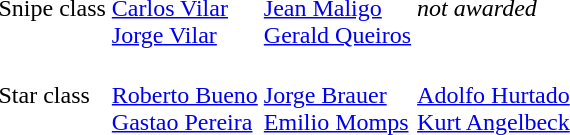<table>
<tr>
<td>Snipe class</td>
<td> <br><a href='#'>Carlos Vilar</a><br><a href='#'>Jorge Vilar</a></td>
<td><br><a href='#'>Jean Maligo</a><br><a href='#'>Gerald Queiros</a></td>
<td><em>not awarded</em></td>
</tr>
<tr>
<td>Star class</td>
<td><br><a href='#'>Roberto Bueno</a><br><a href='#'>Gastao Pereira</a></td>
<td> <br><a href='#'>Jorge Brauer </a><br><a href='#'>Emilio Momps</a></td>
<td> <br><a href='#'>Adolfo Hurtado</a><br><a href='#'>Kurt Angelbeck</a></td>
</tr>
</table>
